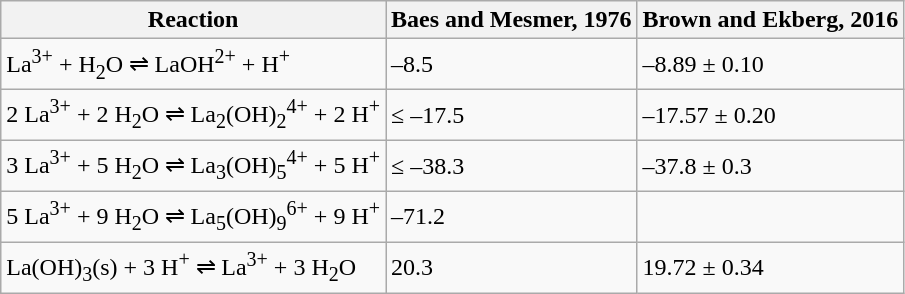<table class="wikitable">
<tr>
<th>Reaction</th>
<th>Baes and Mesmer, 1976</th>
<th>Brown and Ekberg, 2016</th>
</tr>
<tr>
<td>La<sup>3+</sup> + H<sub>2</sub>O ⇌ LaOH<sup>2+</sup> + H<sup>+</sup></td>
<td>–8.5</td>
<td>–8.89 ± 0.10</td>
</tr>
<tr>
<td>2 La<sup>3+</sup> + 2 H<sub>2</sub>O ⇌ La<sub>2</sub>(OH)<sub>2</sub><sup>4+</sup> + 2 H<sup>+</sup></td>
<td>≤ –17.5</td>
<td>–17.57 ± 0.20</td>
</tr>
<tr>
<td>3 La<sup>3+</sup> + 5 H<sub>2</sub>O ⇌ La<sub>3</sub>(OH)<sub>5</sub><sup>4+</sup> + 5 H<sup>+</sup></td>
<td>≤ –38.3</td>
<td>–37.8 ± 0.3</td>
</tr>
<tr>
<td>5 La<sup>3+</sup> + 9 H<sub>2</sub>O ⇌ La<sub>5</sub>(OH)<sub>9</sub><sup>6+</sup> + 9 H<sup>+</sup></td>
<td>–71.2</td>
<td></td>
</tr>
<tr>
<td>La(OH)<sub>3</sub>(s) + 3 H<sup>+</sup> ⇌ La<sup>3+</sup> + 3 H<sub>2</sub>O</td>
<td>20.3</td>
<td>19.72 ± 0.34</td>
</tr>
</table>
